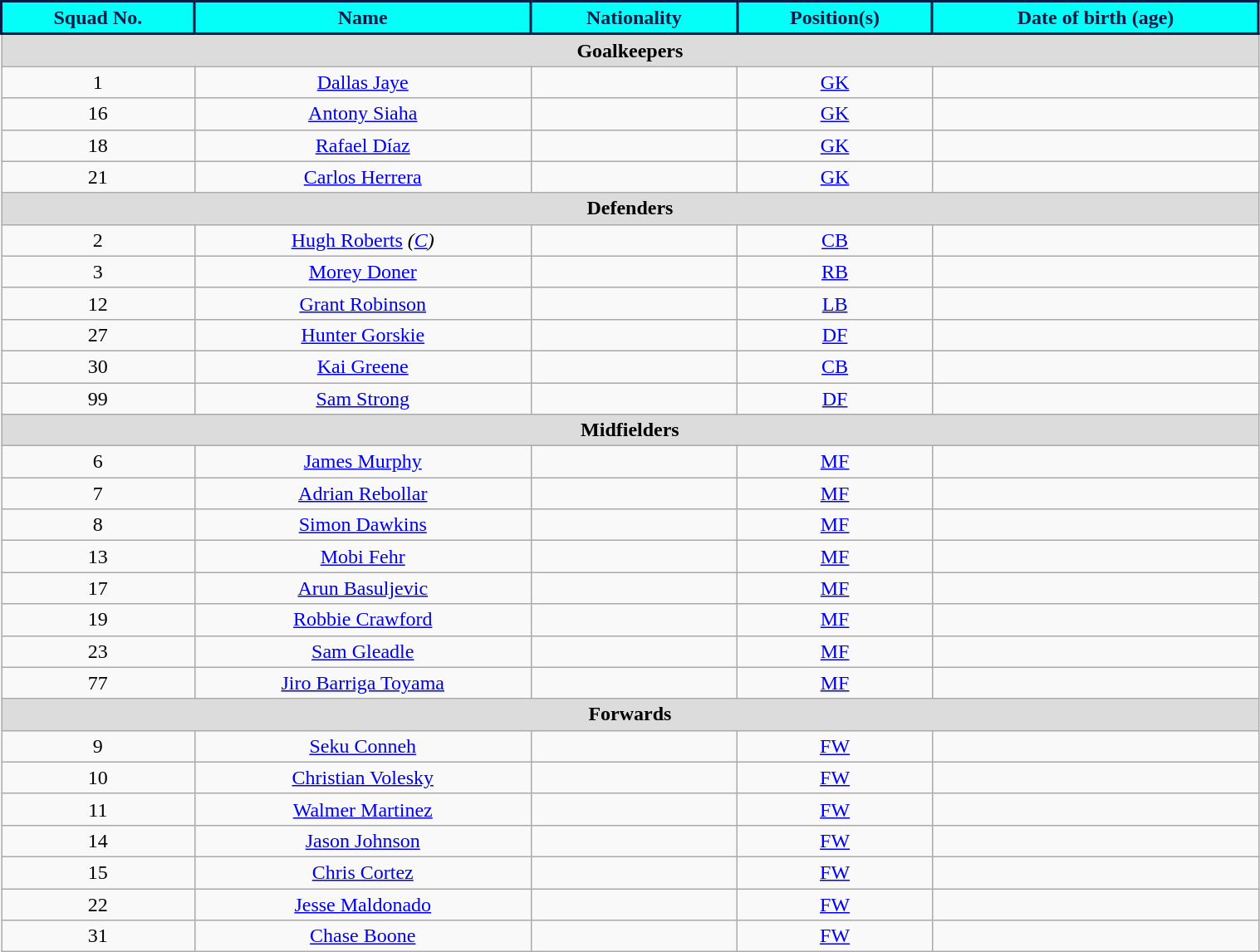<table class="wikitable" style="text-align:center;width:80%">
<tr>
<th style="background:#03fff8; color:#001c48; border:2px solid #001c48;">Squad No.</th>
<th style="background:#03fff8; color:#001c48; border:2px solid #001c48;">Name</th>
<th style="background:#03fff8; color:#001c48; border:2px solid #001c48;">Nationality</th>
<th style="background:#03fff8; color:#001c48; border:2px solid #001c48;">Position(s)</th>
<th style="background:#03fff8; color:#001c48; border:2px solid #001c48;">Date of birth (age)</th>
</tr>
<tr>
<th colspan="5" style="background:#dcdcdc; text-align:center;">Goalkeepers</th>
</tr>
<tr>
<td>1</td>
<td><a href='#'>Dallas Jaye</a></td>
<td></td>
<td><a href='#'>GK</a></td>
<td></td>
</tr>
<tr>
<td>16</td>
<td><a href='#'>Antony Siaha</a></td>
<td></td>
<td><a href='#'>GK</a></td>
<td></td>
</tr>
<tr>
<td>18</td>
<td><a href='#'>Rafael Díaz</a></td>
<td></td>
<td><a href='#'>GK</a></td>
<td></td>
</tr>
<tr>
<td>21</td>
<td><a href='#'>Carlos Herrera</a></td>
<td></td>
<td><a href='#'>GK</a></td>
<td></td>
</tr>
<tr>
<th colspan="5" style="background:#dcdcdc; text-align:center;">Defenders</th>
</tr>
<tr>
<td>2</td>
<td><a href='#'>Hugh Roberts</a> <em>(<a href='#'>C</a>)</em></td>
<td></td>
<td><a href='#'>CB</a></td>
<td></td>
</tr>
<tr>
<td>3</td>
<td><a href='#'>Morey Doner</a></td>
<td></td>
<td><a href='#'>RB</a></td>
<td></td>
</tr>
<tr>
<td>12</td>
<td><a href='#'>Grant Robinson</a></td>
<td></td>
<td><a href='#'>LB</a></td>
<td></td>
</tr>
<tr>
<td>27</td>
<td><a href='#'>Hunter Gorskie</a></td>
<td></td>
<td><a href='#'>DF</a></td>
<td></td>
</tr>
<tr>
<td>30</td>
<td><a href='#'>Kai Greene</a></td>
<td></td>
<td><a href='#'>CB</a></td>
<td></td>
</tr>
<tr>
<td>99</td>
<td><a href='#'>Sam Strong</a></td>
<td></td>
<td><a href='#'>DF</a></td>
<td></td>
</tr>
<tr>
<th colspan="5" style="background:#dcdcdc; text-align:center;">Midfielders</th>
</tr>
<tr>
<td>6</td>
<td><a href='#'>James Murphy</a></td>
<td></td>
<td><a href='#'>MF</a></td>
<td></td>
</tr>
<tr>
<td>7</td>
<td><a href='#'>Adrian Rebollar</a></td>
<td></td>
<td><a href='#'>MF</a></td>
<td></td>
</tr>
<tr>
<td>8</td>
<td><a href='#'>Simon Dawkins</a></td>
<td></td>
<td><a href='#'>MF</a></td>
<td></td>
</tr>
<tr>
<td>13</td>
<td><a href='#'>Mobi Fehr</a></td>
<td></td>
<td><a href='#'>MF</a></td>
<td></td>
</tr>
<tr>
<td>17</td>
<td><a href='#'>Arun Basuljevic</a></td>
<td></td>
<td><a href='#'>MF</a></td>
<td></td>
</tr>
<tr>
<td>19</td>
<td><a href='#'>Robbie Crawford</a></td>
<td></td>
<td><a href='#'>MF</a></td>
<td></td>
</tr>
<tr>
<td>23</td>
<td><a href='#'>Sam Gleadle</a></td>
<td></td>
<td><a href='#'>MF</a></td>
<td></td>
</tr>
<tr>
<td>77</td>
<td><a href='#'>Jiro Barriga Toyama</a></td>
<td></td>
<td><a href='#'>MF</a></td>
<td></td>
</tr>
<tr>
<th colspan="5" style="background:#dcdcdc; text-align:center;">Forwards</th>
</tr>
<tr>
<td>9</td>
<td><a href='#'>Seku Conneh</a></td>
<td></td>
<td><a href='#'>FW</a></td>
<td></td>
</tr>
<tr>
<td>10</td>
<td><a href='#'>Christian Volesky</a></td>
<td></td>
<td><a href='#'>FW</a></td>
<td></td>
</tr>
<tr>
<td>11</td>
<td><a href='#'>Walmer Martinez</a></td>
<td></td>
<td><a href='#'>FW</a></td>
<td></td>
</tr>
<tr>
<td>14</td>
<td><a href='#'>Jason Johnson</a></td>
<td></td>
<td><a href='#'>FW</a></td>
<td></td>
</tr>
<tr>
<td>15</td>
<td><a href='#'>Chris Cortez</a></td>
<td></td>
<td><a href='#'>FW</a></td>
<td></td>
</tr>
<tr>
<td>22</td>
<td><a href='#'>Jesse Maldonado</a></td>
<td></td>
<td><a href='#'>FW</a></td>
<td></td>
</tr>
<tr>
<td>31</td>
<td><a href='#'>Chase Boone</a></td>
<td></td>
<td><a href='#'>FW</a></td>
<td></td>
</tr>
</table>
